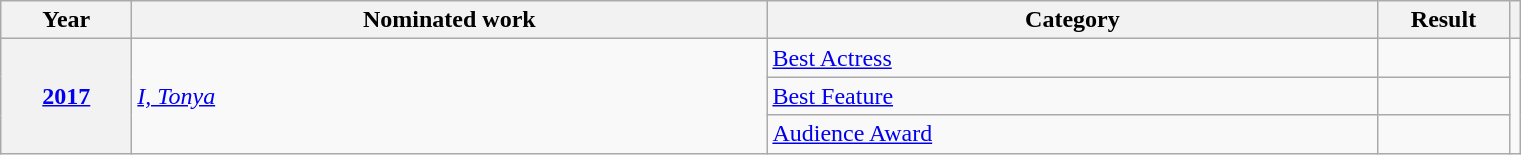<table class=wikitable>
<tr>
<th scope="col" style="width:5em;">Year</th>
<th scope="col" style="width:26em;">Nominated work</th>
<th scope="col" style="width:25em;">Category</th>
<th scope="col" style="width:5em;">Result</th>
<th scope="col"></th>
</tr>
<tr>
<th scope="row" rowspan="3"><a href='#'>2017</a></th>
<td rowspan="3"><em><a href='#'>I, Tonya</a></em></td>
<td><a href='#'>Best Actress</a></td>
<td></td>
<td rowspan="3"><br></td>
</tr>
<tr>
<td><a href='#'>Best Feature</a></td>
<td></td>
</tr>
<tr>
<td><a href='#'>Audience Award</a></td>
<td></td>
</tr>
</table>
